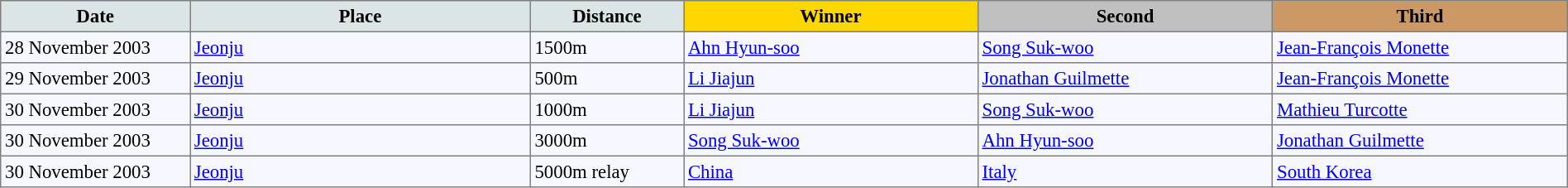<table bgcolor="#f7f8ff" cellpadding="3" cellspacing="0" border="1" style="font-size: 95%; border: gray solid 1px; border-collapse: collapse;">
<tr bgcolor="#CCCCCC">
<td align="center" bgcolor="#DCE5E5" width="150"><strong>Date</strong></td>
<td align="center" bgcolor="#DCE5E5" width="280"><strong>Place</strong></td>
<td align="center" bgcolor="#DCE5E5" width="120"><strong>Distance</strong></td>
<td align="center" bgcolor="gold" width="240"><strong>Winner</strong></td>
<td align="center" bgcolor="silver" width="240"><strong>Second</strong></td>
<td align="center" bgcolor="CC9966" width="240"><strong>Third</strong></td>
</tr>
<tr align="left">
<td>28 November 2003</td>
<td> <a href='#'>Jeonju</a></td>
<td>1500m</td>
<td> <a href='#'>Ahn Hyun-soo</a></td>
<td> <a href='#'>Song Suk-woo</a></td>
<td> <a href='#'>Jean-François Monette</a></td>
</tr>
<tr align="left">
<td>29 November 2003</td>
<td> <a href='#'>Jeonju</a></td>
<td>500m</td>
<td> <a href='#'>Li Jiajun</a></td>
<td> <a href='#'>Jonathan Guilmette</a></td>
<td> <a href='#'>Jean-François Monette</a></td>
</tr>
<tr align="left">
<td>30 November 2003</td>
<td> <a href='#'>Jeonju</a></td>
<td>1000m</td>
<td> <a href='#'>Li Jiajun</a></td>
<td> <a href='#'>Song Suk-woo</a></td>
<td> <a href='#'>Mathieu Turcotte</a></td>
</tr>
<tr align="left">
<td>30 November 2003</td>
<td> <a href='#'>Jeonju</a></td>
<td>3000m</td>
<td> <a href='#'>Song Suk-woo</a></td>
<td> <a href='#'>Ahn Hyun-soo</a></td>
<td> <a href='#'>Jonathan Guilmette</a></td>
</tr>
<tr align="left">
<td>30 November 2003</td>
<td> <a href='#'>Jeonju</a></td>
<td>5000m relay</td>
<td> <a href='#'>China</a></td>
<td> <a href='#'>Italy</a></td>
<td> <a href='#'>South Korea</a></td>
</tr>
</table>
